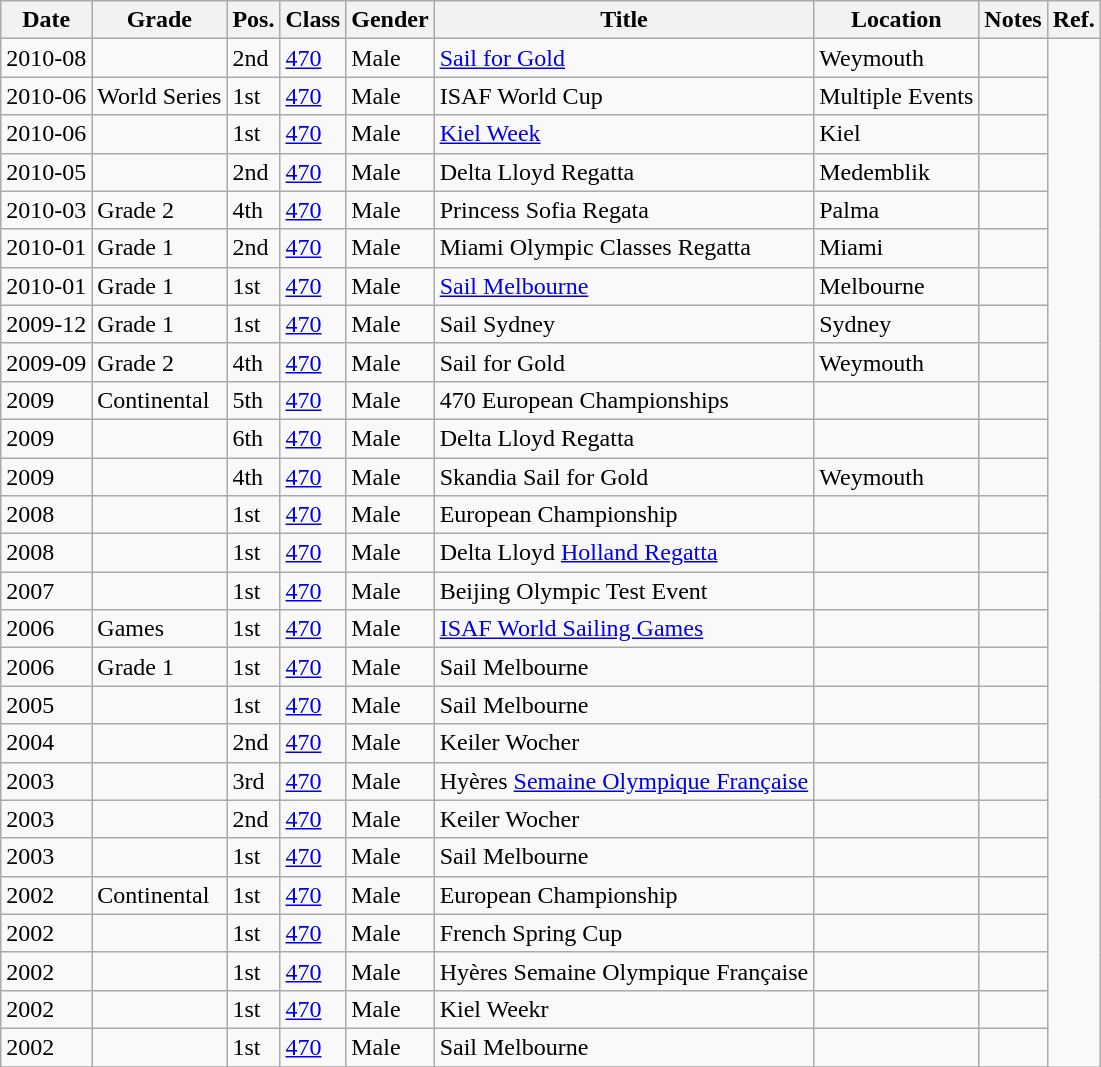<table class="wikitable sortable">
<tr>
<th>Date</th>
<th>Grade</th>
<th>Pos.</th>
<th>Class</th>
<th>Gender</th>
<th>Title</th>
<th>Location</th>
<th>Notes</th>
<th>Ref.</th>
</tr>
<tr>
<td>2010-08</td>
<td></td>
<td>2nd</td>
<td><a href='#'>470</a></td>
<td>Male</td>
<td><a href='#'>Sail for Gold</a></td>
<td>Weymouth</td>
<td></td>
</tr>
<tr>
<td>2010-06</td>
<td>World Series</td>
<td>1st</td>
<td><a href='#'>470</a></td>
<td>Male</td>
<td>ISAF World Cup</td>
<td>Multiple Events</td>
<td></td>
</tr>
<tr>
<td>2010-06</td>
<td></td>
<td>1st</td>
<td><a href='#'>470</a></td>
<td>Male</td>
<td><a href='#'>Kiel Week</a></td>
<td>Kiel</td>
<td></td>
</tr>
<tr>
<td>2010-05</td>
<td></td>
<td>2nd</td>
<td><a href='#'>470</a></td>
<td>Male</td>
<td>Delta Lloyd Regatta</td>
<td>Medemblik</td>
<td></td>
</tr>
<tr>
<td>2010-03</td>
<td>Grade 2</td>
<td>4th</td>
<td><a href='#'>470</a></td>
<td>Male</td>
<td>Princess Sofia Regata</td>
<td>Palma</td>
<td></td>
</tr>
<tr>
<td>2010-01</td>
<td>Grade 1</td>
<td>2nd</td>
<td><a href='#'>470</a></td>
<td>Male</td>
<td>Miami Olympic Classes Regatta</td>
<td>Miami</td>
<td></td>
</tr>
<tr>
<td>2010-01</td>
<td>Grade 1</td>
<td>1st</td>
<td><a href='#'>470</a></td>
<td>Male</td>
<td><a href='#'>Sail Melbourne</a></td>
<td>Melbourne</td>
<td></td>
</tr>
<tr>
<td>2009-12</td>
<td>Grade 1</td>
<td>1st</td>
<td><a href='#'>470</a></td>
<td>Male</td>
<td>Sail Sydney</td>
<td>Sydney</td>
<td></td>
</tr>
<tr>
<td>2009-09</td>
<td>Grade 2</td>
<td>4th</td>
<td><a href='#'>470</a></td>
<td>Male</td>
<td>Sail for Gold</td>
<td>Weymouth</td>
<td></td>
</tr>
<tr>
<td>2009</td>
<td>Continental</td>
<td>5th</td>
<td><a href='#'>470</a></td>
<td>Male</td>
<td>470 European Championships</td>
<td></td>
<td></td>
</tr>
<tr>
<td>2009</td>
<td></td>
<td>6th</td>
<td><a href='#'>470</a></td>
<td>Male</td>
<td>Delta Lloyd Regatta</td>
<td></td>
<td></td>
</tr>
<tr>
<td>2009</td>
<td></td>
<td>4th</td>
<td><a href='#'>470</a></td>
<td>Male</td>
<td>Skandia Sail for Gold</td>
<td>Weymouth</td>
<td></td>
</tr>
<tr>
<td>2008</td>
<td></td>
<td>1st</td>
<td><a href='#'>470</a></td>
<td>Male</td>
<td>European Championship</td>
<td></td>
<td></td>
</tr>
<tr>
<td>2008</td>
<td></td>
<td>1st</td>
<td><a href='#'>470</a></td>
<td>Male</td>
<td>Delta Lloyd <a href='#'>Holland Regatta</a></td>
<td></td>
<td></td>
</tr>
<tr>
<td>2007</td>
<td></td>
<td>1st</td>
<td><a href='#'>470</a></td>
<td>Male</td>
<td>Beijing Olympic Test Event</td>
<td></td>
<td></td>
</tr>
<tr>
<td>2006</td>
<td>Games</td>
<td>1st</td>
<td><a href='#'>470</a></td>
<td>Male</td>
<td><a href='#'>ISAF World Sailing Games</a></td>
<td></td>
<td></td>
</tr>
<tr>
<td>2006</td>
<td>Grade 1</td>
<td>1st</td>
<td><a href='#'>470</a></td>
<td>Male</td>
<td>Sail Melbourne</td>
<td></td>
<td></td>
</tr>
<tr>
<td>2005</td>
<td></td>
<td>1st</td>
<td><a href='#'>470</a></td>
<td>Male</td>
<td>Sail Melbourne</td>
<td></td>
<td></td>
</tr>
<tr>
<td>2004</td>
<td></td>
<td>2nd</td>
<td><a href='#'>470</a></td>
<td>Male</td>
<td>Keiler Wocher</td>
<td></td>
<td></td>
</tr>
<tr>
<td>2003</td>
<td></td>
<td>3rd</td>
<td><a href='#'>470</a></td>
<td>Male</td>
<td>Hyères <a href='#'>Semaine Olympique Française</a></td>
<td></td>
<td></td>
</tr>
<tr>
<td>2003</td>
<td></td>
<td>2nd</td>
<td><a href='#'>470</a></td>
<td>Male</td>
<td>Keiler Wocher</td>
<td></td>
<td></td>
</tr>
<tr>
<td>2003</td>
<td></td>
<td>1st</td>
<td><a href='#'>470</a></td>
<td>Male</td>
<td>Sail Melbourne</td>
<td></td>
<td></td>
</tr>
<tr>
<td>2002</td>
<td>Continental</td>
<td>1st</td>
<td><a href='#'>470</a></td>
<td>Male</td>
<td>European Championship</td>
<td></td>
<td></td>
</tr>
<tr>
<td>2002</td>
<td></td>
<td>1st</td>
<td><a href='#'>470</a></td>
<td>Male</td>
<td>French Spring Cup</td>
<td></td>
<td></td>
</tr>
<tr>
<td>2002</td>
<td></td>
<td>1st</td>
<td><a href='#'>470</a></td>
<td>Male</td>
<td>Hyères Semaine Olympique Française</td>
<td></td>
<td></td>
</tr>
<tr>
<td>2002</td>
<td></td>
<td>1st</td>
<td><a href='#'>470</a></td>
<td>Male</td>
<td>Kiel Weekr</td>
<td></td>
<td></td>
</tr>
<tr>
<td>2002</td>
<td></td>
<td>1st</td>
<td><a href='#'>470</a></td>
<td>Male</td>
<td>Sail Melbourne</td>
<td></td>
<td></td>
</tr>
<tr>
</tr>
</table>
